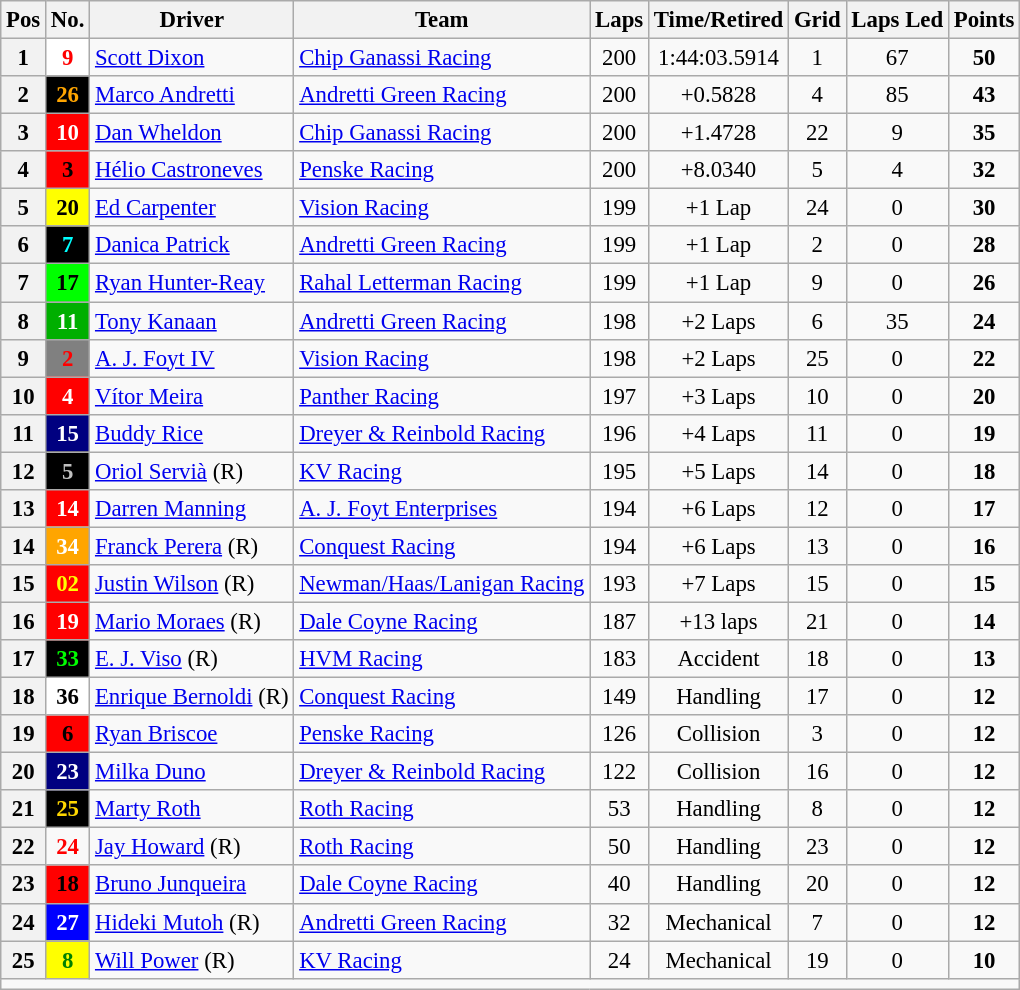<table class="wikitable" style="font-size:95%;">
<tr>
<th>Pos</th>
<th>No.</th>
<th>Driver</th>
<th>Team</th>
<th>Laps</th>
<th>Time/Retired</th>
<th>Grid</th>
<th>Laps Led</th>
<th>Points</th>
</tr>
<tr>
<th>1</th>
<td style="background:white; color:red;" align=center><strong>9</strong></td>
<td> <a href='#'>Scott Dixon</a></td>
<td><a href='#'>Chip Ganassi Racing</a></td>
<td align=center>200</td>
<td align=center>1:44:03.5914</td>
<td align=center>1</td>
<td align=center>67</td>
<td align=center><strong>50</strong></td>
</tr>
<tr>
<th>2</th>
<td style="background:black; color:orange;" align=center><strong>26</strong></td>
<td> <a href='#'>Marco Andretti</a></td>
<td><a href='#'>Andretti Green Racing</a></td>
<td align=center>200</td>
<td align=center>+0.5828</td>
<td align=center>4</td>
<td align=center>85</td>
<td align=center><strong>43</strong></td>
</tr>
<tr>
<th>3</th>
<td style="background:red; color:white;" align=center><strong>10</strong></td>
<td> <a href='#'>Dan Wheldon</a></td>
<td><a href='#'>Chip Ganassi Racing</a></td>
<td align=center>200</td>
<td align=center>+1.4728</td>
<td align=center>22</td>
<td align=center>9</td>
<td align=center><strong>35</strong></td>
</tr>
<tr>
<th>4</th>
<td style="background:#FF0000; color:black;" align="center"><strong>3</strong></td>
<td> <a href='#'>Hélio Castroneves</a></td>
<td><a href='#'>Penske Racing</a></td>
<td align=center>200</td>
<td align=center>+8.0340</td>
<td align=center>5</td>
<td align=center>4</td>
<td align=center><strong>32</strong></td>
</tr>
<tr>
<th>5</th>
<td style="background:yellow; color:black;" align=center><strong>20</strong></td>
<td> <a href='#'>Ed Carpenter</a></td>
<td><a href='#'>Vision Racing</a></td>
<td align=center>199</td>
<td align=center>+1 Lap</td>
<td align=center>24</td>
<td align=center>0</td>
<td align=center><strong>30</strong></td>
</tr>
<tr>
<th>6</th>
<td style="background:black; color:aqua;" align=center><strong>7</strong></td>
<td> <a href='#'>Danica Patrick</a></td>
<td><a href='#'>Andretti Green Racing</a></td>
<td align=center>199</td>
<td align=center>+1 Lap</td>
<td align=center>2</td>
<td align=center>0</td>
<td align=center><strong>28</strong></td>
</tr>
<tr>
<th>7</th>
<td style="background:#00FF00; color:Black;" align=center><strong>17</strong></td>
<td> <a href='#'>Ryan Hunter-Reay</a></td>
<td><a href='#'>Rahal Letterman Racing</a></td>
<td align=center>199</td>
<td align=center>+1 Lap</td>
<td align=center>9</td>
<td align=center>0</td>
<td align=center><strong>26</strong></td>
</tr>
<tr>
<th>8</th>
<td style="background:#00AF00; color:white;" align=center><strong>11</strong></td>
<td> <a href='#'>Tony Kanaan</a></td>
<td><a href='#'>Andretti Green Racing</a></td>
<td align=center>198</td>
<td align=center>+2 Laps</td>
<td align=center>6</td>
<td align=center>35</td>
<td align=center><strong>24</strong></td>
</tr>
<tr>
<th>9</th>
<td style="background:gray; color:red;" align=center><strong>2</strong></td>
<td> <a href='#'>A. J. Foyt IV</a></td>
<td><a href='#'>Vision Racing</a></td>
<td align=center>198</td>
<td align=center>+2 Laps</td>
<td align=center>25</td>
<td align=center>0</td>
<td align=center><strong>22</strong></td>
</tr>
<tr>
<th>10</th>
<td style="background:red; color:white;" align=center><strong>4</strong></td>
<td> <a href='#'>Vítor Meira</a></td>
<td><a href='#'>Panther Racing</a></td>
<td align=center>197</td>
<td align=center>+3 Laps</td>
<td align=center>10</td>
<td align=center>0</td>
<td align=center><strong>20</strong></td>
</tr>
<tr>
<th>11</th>
<td style="background:#000080; color:white;" align=center><strong>15</strong></td>
<td> <a href='#'>Buddy Rice</a></td>
<td><a href='#'>Dreyer & Reinbold Racing</a></td>
<td align=center>196</td>
<td align=center>+4 Laps</td>
<td align=center>11</td>
<td align=center>0</td>
<td align=center><strong>19</strong></td>
</tr>
<tr>
<th>12</th>
<td style="background:black; color:silver;" align=center><strong>5</strong></td>
<td> <a href='#'>Oriol Servià</a> (R)</td>
<td><a href='#'>KV Racing</a></td>
<td align=center>195</td>
<td align=center>+5 Laps</td>
<td align=center>14</td>
<td align=center>0</td>
<td align=center><strong>18</strong></td>
</tr>
<tr>
<th>13</th>
<td style="background:#ff0000; color:white;" align=center><strong>14</strong></td>
<td> <a href='#'>Darren Manning</a></td>
<td><a href='#'>A. J. Foyt Enterprises</a></td>
<td align=center>194</td>
<td align=center>+6 Laps</td>
<td align=center>12</td>
<td align=center>0</td>
<td align=center><strong>17</strong></td>
</tr>
<tr>
<th>14</th>
<td style="background:orange; color:white;" align=center><strong>34</strong></td>
<td> <a href='#'>Franck Perera</a> (R)</td>
<td><a href='#'>Conquest Racing</a></td>
<td align=center>194</td>
<td align=center>+6 Laps</td>
<td align=center>13</td>
<td align=center>0</td>
<td align=center><strong>16</strong></td>
</tr>
<tr>
<th>15</th>
<td style="background:red; color:yellow;" align=center><strong>02</strong></td>
<td> <a href='#'>Justin Wilson</a> (R)</td>
<td><a href='#'>Newman/Haas/Lanigan Racing</a></td>
<td align=center>193</td>
<td align=center>+7 Laps</td>
<td align=center>15</td>
<td align=center>0</td>
<td align=center><strong>15</strong></td>
</tr>
<tr>
<th>16</th>
<td style="background:red; color:white;" align=center><strong>19</strong></td>
<td> <a href='#'>Mario Moraes</a> (R)</td>
<td><a href='#'>Dale Coyne Racing</a></td>
<td align=center>187</td>
<td align=center>+13 laps</td>
<td align=center>21</td>
<td align=center>0</td>
<td align=center><strong>14</strong></td>
</tr>
<tr>
<th>17</th>
<td style="background:black; color:lime;" align=center><strong>33</strong></td>
<td> <a href='#'>E. J. Viso</a> (R)</td>
<td><a href='#'>HVM Racing</a></td>
<td align=center>183</td>
<td align=center>Accident</td>
<td align=center>18</td>
<td align=center>0</td>
<td align=center><strong>13</strong></td>
</tr>
<tr>
<th>18</th>
<td style="background:white; color:black;"  align=center><strong>36</strong></td>
<td> <a href='#'>Enrique Bernoldi</a> (R)</td>
<td><a href='#'>Conquest Racing</a></td>
<td align=center>149</td>
<td align=center>Handling</td>
<td align=center>17</td>
<td align=center>0</td>
<td align=center><strong>12</strong></td>
</tr>
<tr>
<th>19</th>
<td style="background:#FF0000; color:black;" align=center><strong>6</strong></td>
<td> <a href='#'>Ryan Briscoe</a></td>
<td><a href='#'>Penske Racing</a></td>
<td align=center>126</td>
<td align=center>Collision</td>
<td align=center>3</td>
<td align=center>0</td>
<td align=center><strong>12</strong></td>
</tr>
<tr>
<th>20</th>
<td style="background:#000080; color:white;" align=center><strong>23</strong></td>
<td> <a href='#'>Milka Duno</a></td>
<td><a href='#'>Dreyer & Reinbold Racing</a></td>
<td align=center>122</td>
<td align=center>Collision</td>
<td align=center>16</td>
<td align=center>0</td>
<td align=center><strong>12</strong></td>
</tr>
<tr>
<th>21</th>
<td style="background:black; color:gold;" align="center"><strong>25</strong></td>
<td> <a href='#'>Marty Roth</a></td>
<td><a href='#'>Roth Racing</a></td>
<td align=center>53</td>
<td align=center>Handling</td>
<td align=center>8</td>
<td align=center>0</td>
<td align=center><strong>12</strong></td>
</tr>
<tr>
<th>22</th>
<td style="background:#white; color:red" align=center><strong>24</strong></td>
<td> <a href='#'>Jay Howard</a> (R)</td>
<td><a href='#'>Roth Racing</a></td>
<td align=center>50</td>
<td align=center>Handling</td>
<td align=center>23</td>
<td align=center>0</td>
<td align=center><strong>12</strong></td>
</tr>
<tr>
<th>23</th>
<td style="background:#FF0000; color:black;" align=center><strong>18</strong></td>
<td> <a href='#'>Bruno Junqueira</a></td>
<td><a href='#'>Dale Coyne Racing</a></td>
<td align=center>40</td>
<td align=center>Handling</td>
<td align=center>20</td>
<td align=center>0</td>
<td align=center><strong>12</strong></td>
</tr>
<tr>
<th>24</th>
<td style="background:blue; color:white;" align=center><strong>27</strong></td>
<td> <a href='#'>Hideki Mutoh</a> (R)</td>
<td><a href='#'>Andretti Green Racing</a></td>
<td align=center>32</td>
<td align=center>Mechanical</td>
<td align=center>7</td>
<td align=center>0</td>
<td align=center><strong>12</strong></td>
</tr>
<tr>
<th>25</th>
<td style="background:yellow; color:green;" align=center><strong>8</strong></td>
<td> <a href='#'>Will Power</a> (R)</td>
<td><a href='#'>KV Racing</a></td>
<td align=center>24</td>
<td align=center>Mechanical</td>
<td align=center>19</td>
<td align=center>0</td>
<td align=center><strong>10</strong></td>
</tr>
<tr>
<td colspan=9 style="text-align:center;"></td>
</tr>
</table>
